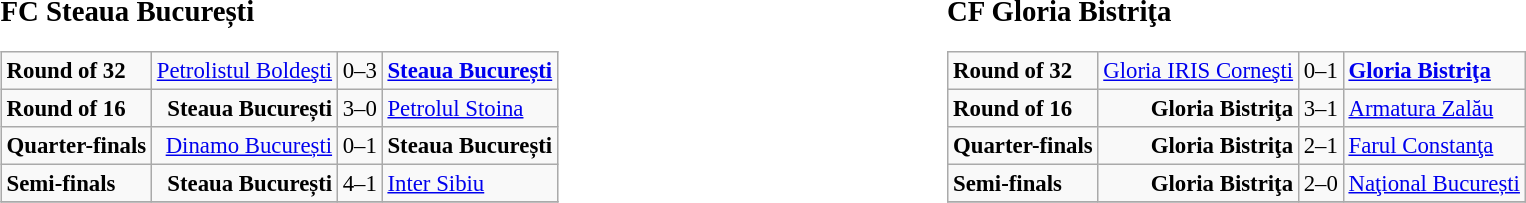<table width=100%>
<tr>
<td width=50% valign=top><br><big><strong>FC Steaua București</strong></big><table class="wikitable" style="font-size: 95%;">
<tr>
<td><strong>Round of 32</strong></td>
<td align=right><a href='#'>Petrolistul Boldeşti</a></td>
<td align="center">0–3</td>
<td><strong><a href='#'>Steaua București</a></strong></td>
</tr>
<tr>
<td><strong>Round of 16</strong></td>
<td align=right><strong>Steaua București</strong></td>
<td align="center">3–0</td>
<td><a href='#'>Petrolul Stoina</a></td>
</tr>
<tr>
<td><strong>Quarter-finals</strong></td>
<td align=right><a href='#'>Dinamo București</a></td>
<td align="center">0–1</td>
<td><strong>Steaua București</strong></td>
</tr>
<tr>
<td><strong>Semi-finals</strong></td>
<td align=right><strong>Steaua București</strong></td>
<td align="center">4–1</td>
<td><a href='#'>Inter Sibiu</a></td>
</tr>
<tr>
</tr>
</table>
</td>
<td width=50% valign=top><br><big><strong>CF Gloria Bistriţa</strong></big><table class="wikitable" style="font-size: 95%;">
<tr>
<td><strong>Round of 32</strong></td>
<td align=right><a href='#'>Gloria IRIS Corneşti</a></td>
<td align="center">0–1</td>
<td><strong><a href='#'>Gloria Bistriţa</a></strong></td>
</tr>
<tr>
<td><strong>Round of 16</strong></td>
<td align=right><strong>Gloria Bistriţa</strong></td>
<td align="center">3–1</td>
<td><a href='#'>Armatura Zalău</a></td>
</tr>
<tr>
<td><strong>Quarter-finals</strong></td>
<td align=right><strong>Gloria Bistriţa</strong></td>
<td align="center">2–1</td>
<td><a href='#'>Farul Constanţa</a></td>
</tr>
<tr>
<td><strong>Semi-finals</strong></td>
<td align=right><strong>Gloria Bistriţa</strong></td>
<td align="center">2–0</td>
<td><a href='#'>Naţional București</a></td>
</tr>
<tr valign=top>
</tr>
</table>
</td>
</tr>
</table>
